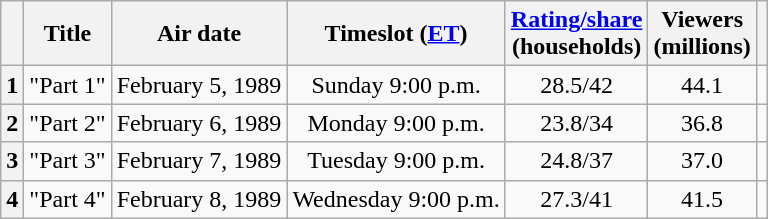<table class="wikitable sortable plainrowheaders" style="text-align: center;">
<tr>
<th scope="col"></th>
<th scope="col">Title</th>
<th scope="col">Air date</th>
<th scope="col">Timeslot (<a href='#'>ET</a>)</th>
<th scope="col"><a href='#'>Rating/share</a><br>(households)</th>
<th scope="col">Viewers<br>(millions)</th>
<th scope="col" class="unsortable"></th>
</tr>
<tr>
<th scope="row" style="text-align: center;">1</th>
<td>"Part 1"</td>
<td>February 5, 1989</td>
<td>Sunday 9:00 p.m.</td>
<td>28.5/42</td>
<td>44.1</td>
<td></td>
</tr>
<tr>
<th scope="row" style="text-align: center;">2</th>
<td>"Part 2"</td>
<td>February 6, 1989</td>
<td>Monday 9:00 p.m.</td>
<td>23.8/34</td>
<td>36.8</td>
<td></td>
</tr>
<tr>
<th scope="row" style="text-align: center;">3</th>
<td>"Part 3"</td>
<td>February 7, 1989</td>
<td>Tuesday 9:00 p.m.</td>
<td>24.8/37</td>
<td>37.0</td>
<td></td>
</tr>
<tr>
<th scope="row" style="text-align: center;">4</th>
<td>"Part 4"</td>
<td>February 8, 1989</td>
<td>Wednesday 9:00 p.m.</td>
<td>27.3/41</td>
<td>41.5</td>
<td></td>
</tr>
</table>
